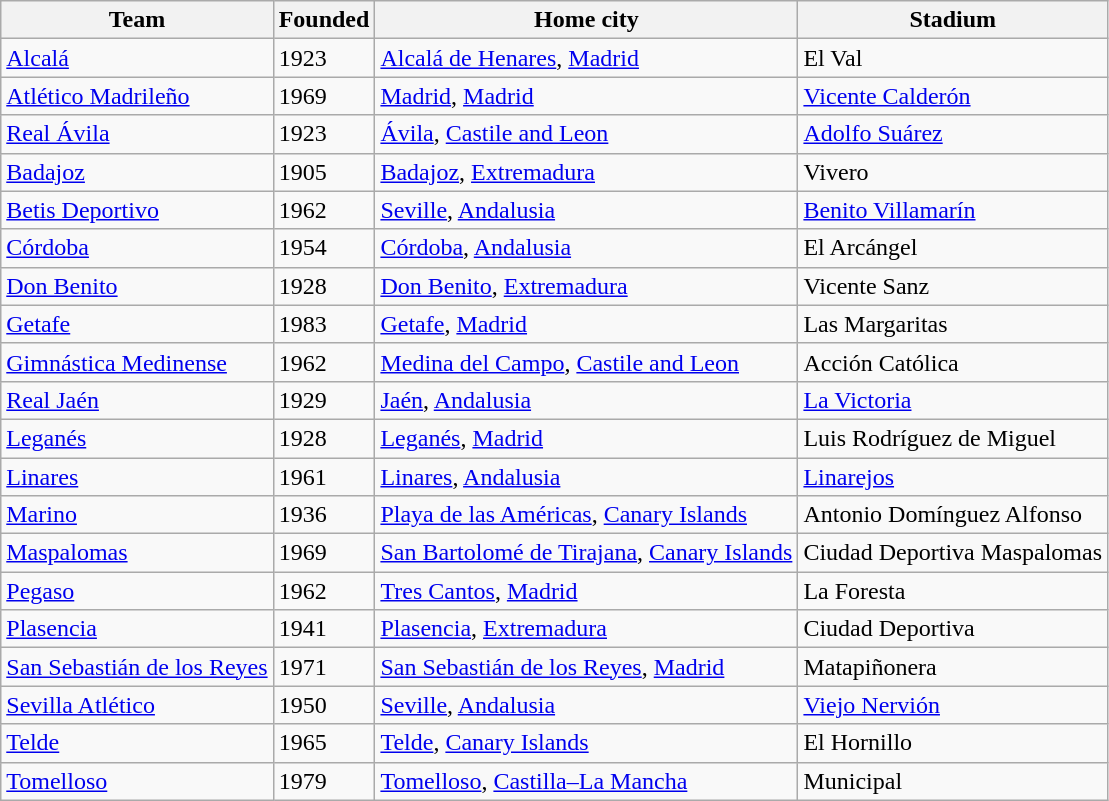<table class="wikitable sortable">
<tr>
<th>Team</th>
<th>Founded</th>
<th>Home city</th>
<th>Stadium</th>
</tr>
<tr>
<td><a href='#'>Alcalá</a></td>
<td>1923</td>
<td><a href='#'>Alcalá de Henares</a>, <a href='#'>Madrid</a></td>
<td>El Val</td>
</tr>
<tr>
<td><a href='#'>Atlético Madrileño</a></td>
<td>1969</td>
<td><a href='#'>Madrid</a>, <a href='#'>Madrid</a></td>
<td><a href='#'>Vicente Calderón</a></td>
</tr>
<tr>
<td><a href='#'>Real Ávila</a></td>
<td>1923</td>
<td><a href='#'>Ávila</a>, <a href='#'>Castile and Leon</a></td>
<td><a href='#'>Adolfo Suárez</a></td>
</tr>
<tr>
<td><a href='#'>Badajoz</a></td>
<td>1905</td>
<td><a href='#'>Badajoz</a>, <a href='#'>Extremadura</a></td>
<td>Vivero</td>
</tr>
<tr>
<td><a href='#'>Betis Deportivo</a></td>
<td>1962</td>
<td><a href='#'>Seville</a>, <a href='#'>Andalusia</a></td>
<td><a href='#'>Benito Villamarín</a></td>
</tr>
<tr>
<td><a href='#'>Córdoba</a></td>
<td>1954</td>
<td><a href='#'>Córdoba</a>, <a href='#'>Andalusia</a></td>
<td>El Arcángel</td>
</tr>
<tr>
<td><a href='#'>Don Benito</a></td>
<td>1928</td>
<td><a href='#'>Don Benito</a>, <a href='#'>Extremadura</a></td>
<td>Vicente Sanz</td>
</tr>
<tr>
<td><a href='#'>Getafe</a></td>
<td>1983</td>
<td><a href='#'>Getafe</a>, <a href='#'>Madrid</a></td>
<td>Las Margaritas</td>
</tr>
<tr>
<td><a href='#'>Gimnástica Medinense</a></td>
<td>1962</td>
<td><a href='#'>Medina del Campo</a>, <a href='#'>Castile and Leon</a></td>
<td>Acción Católica</td>
</tr>
<tr>
<td><a href='#'>Real Jaén</a></td>
<td>1929</td>
<td><a href='#'>Jaén</a>, <a href='#'>Andalusia</a></td>
<td><a href='#'>La Victoria</a></td>
</tr>
<tr>
<td><a href='#'>Leganés</a></td>
<td>1928</td>
<td><a href='#'>Leganés</a>, <a href='#'>Madrid</a></td>
<td>Luis Rodríguez de Miguel</td>
</tr>
<tr>
<td><a href='#'>Linares</a></td>
<td>1961</td>
<td><a href='#'>Linares</a>, <a href='#'>Andalusia</a></td>
<td><a href='#'>Linarejos</a></td>
</tr>
<tr>
<td><a href='#'>Marino</a></td>
<td>1936</td>
<td><a href='#'>Playa de las Américas</a>, <a href='#'>Canary Islands</a></td>
<td>Antonio Domínguez Alfonso</td>
</tr>
<tr>
<td><a href='#'>Maspalomas</a></td>
<td>1969</td>
<td><a href='#'>San Bartolomé de Tirajana</a>, <a href='#'>Canary Islands</a></td>
<td>Ciudad Deportiva Maspalomas</td>
</tr>
<tr>
<td><a href='#'>Pegaso</a></td>
<td>1962</td>
<td><a href='#'>Tres Cantos</a>, <a href='#'>Madrid</a></td>
<td>La Foresta</td>
</tr>
<tr>
<td><a href='#'>Plasencia</a></td>
<td>1941</td>
<td><a href='#'>Plasencia</a>, <a href='#'>Extremadura</a></td>
<td>Ciudad Deportiva</td>
</tr>
<tr>
<td><a href='#'>San Sebastián de los Reyes</a></td>
<td>1971</td>
<td><a href='#'>San Sebastián de los Reyes</a>, <a href='#'>Madrid</a></td>
<td>Matapiñonera</td>
</tr>
<tr>
<td><a href='#'>Sevilla Atlético</a></td>
<td>1950</td>
<td><a href='#'>Seville</a>, <a href='#'>Andalusia</a></td>
<td><a href='#'>Viejo Nervión</a></td>
</tr>
<tr>
<td><a href='#'>Telde</a></td>
<td>1965</td>
<td><a href='#'>Telde</a>, <a href='#'>Canary Islands</a></td>
<td>El Hornillo</td>
</tr>
<tr>
<td><a href='#'>Tomelloso</a></td>
<td>1979</td>
<td><a href='#'>Tomelloso</a>, <a href='#'>Castilla–La Mancha</a></td>
<td>Municipal</td>
</tr>
</table>
